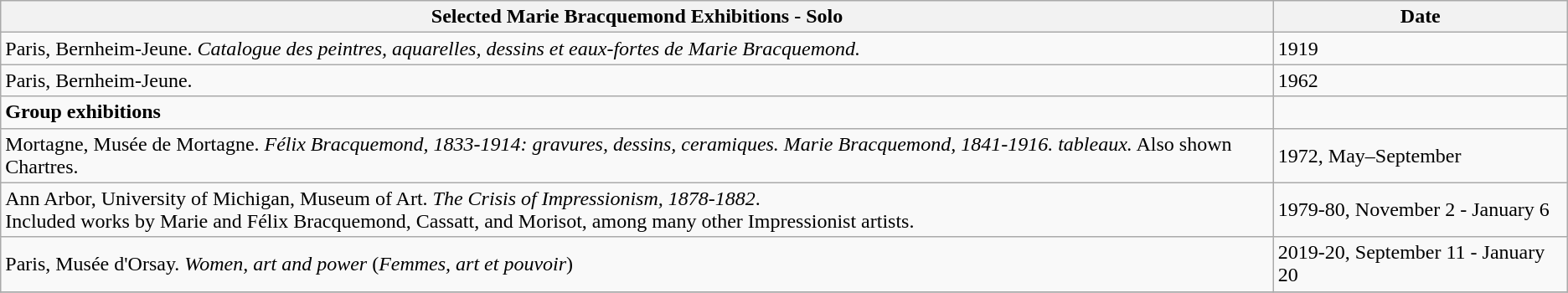<table class="wikitable">
<tr>
<th>Selected Marie Bracquemond Exhibitions - Solo</th>
<th>Date</th>
</tr>
<tr>
<td>Paris, Bernheim-Jeune. <em>Catalogue des peintres, aquarelles, dessins et eaux-fortes de Marie Bracquemond.</em></td>
<td>1919</td>
</tr>
<tr>
<td>Paris, Bernheim-Jeune.</td>
<td>1962</td>
</tr>
<tr>
<td><strong>Group exhibitions</strong></td>
<td></td>
</tr>
<tr>
<td>Mortagne, Musée de Mortagne. <em>Félix Bracquemond, 1833-1914: gravures, dessins, ceramiques. Marie Bracquemond, 1841-1916. tableaux.</em> Also shown Chartres.</td>
<td>1972, May–September</td>
</tr>
<tr>
<td>Ann Arbor, University of Michigan, Museum of Art. <em>The Crisis of Impressionism, 1878-1882</em>.<br>Included works by Marie and Félix Bracquemond, Cassatt, and Morisot, among many other Impressionist artists.</td>
<td>1979-80, November 2 - January 6</td>
</tr>
<tr>
<td>Paris, Musée d'Orsay. <em>Women, art and power</em> (<em>Femmes, art et pouvoir</em>)</td>
<td>2019-20, September 11 - January 20</td>
</tr>
<tr>
</tr>
</table>
